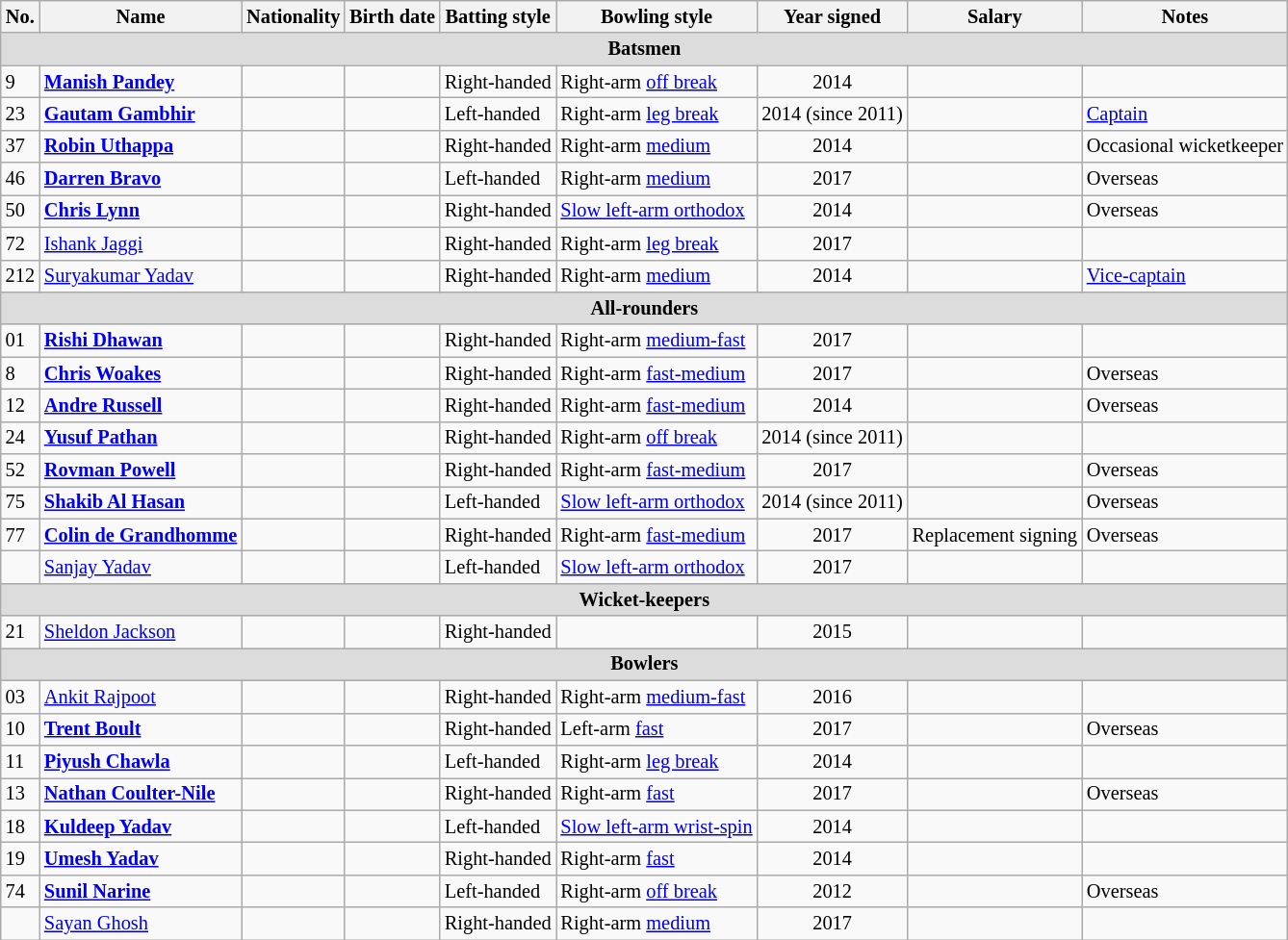<table class="wikitable"  style="font-size:85%;">
<tr>
<th style="text-align:center;">No.</th>
<th style="text-align:center;">Name</th>
<th style="text-align:center;">Nationality</th>
<th style="text-align:center;">Birth date</th>
<th style="text-align:center;">Batting style</th>
<th style="text-align:center;">Bowling style</th>
<th style="text-align:center;">Year signed</th>
<th style="text-align:center;">Salary</th>
<th style="text-align:center;">Notes</th>
</tr>
<tr>
<th colspan="9"  style="background:#dcdcdc; text-align:center;">Batsmen</th>
</tr>
<tr>
<td>9</td>
<td><strong><a href='#'>Manish Pandey</a></strong></td>
<td></td>
<td></td>
<td>Right-handed</td>
<td>Right-arm <a href='#'>off break</a></td>
<td style="text-align:center;">2014</td>
<td style="text-align:right;"></td>
<td></td>
</tr>
<tr>
<td>23</td>
<td><strong><a href='#'>Gautam Gambhir</a></strong></td>
<td></td>
<td></td>
<td>Left-handed</td>
<td>Right-arm <a href='#'>leg break</a></td>
<td style="text-align:center;">2014 (since 2011)</td>
<td style="text-align:right;"></td>
<td><a href='#'>Captain</a></td>
</tr>
<tr>
<td>37</td>
<td><strong><a href='#'>Robin Uthappa</a></strong></td>
<td></td>
<td></td>
<td>Right-handed</td>
<td>Right-arm <a href='#'>medium</a></td>
<td style="text-align:center;">2014</td>
<td style="text-align:right;"></td>
<td>Occasional wicketkeeper</td>
</tr>
<tr>
<td>46</td>
<td><strong><a href='#'>Darren Bravo</a></strong></td>
<td></td>
<td></td>
<td>Left-handed</td>
<td>Right-arm <a href='#'>medium</a></td>
<td style="text-align:center;">2017</td>
<td style="text-align:right;"></td>
<td>Overseas</td>
</tr>
<tr>
<td>50</td>
<td><strong><a href='#'>Chris Lynn</a></strong></td>
<td></td>
<td></td>
<td>Right-handed</td>
<td><a href='#'>Slow left-arm orthodox</a></td>
<td style="text-align:center;">2014</td>
<td style="text-align:right;"></td>
<td>Overseas</td>
</tr>
<tr>
<td>72</td>
<td><a href='#'>Ishank Jaggi</a></td>
<td></td>
<td></td>
<td>Right-handed</td>
<td>Right-arm <a href='#'>leg break</a></td>
<td style="text-align:center;">2017</td>
<td style="text-align:right;"></td>
<td></td>
</tr>
<tr>
<td>212</td>
<td><a href='#'>Suryakumar Yadav</a></td>
<td></td>
<td></td>
<td>Right-handed</td>
<td>Right-arm <a href='#'>medium</a></td>
<td style="text-align:center;">2014</td>
<td style="text-align:right;"></td>
<td><a href='#'>Vice-captain</a></td>
</tr>
<tr>
<th colspan="9"  style="background:#dcdcdc; text-align:center;">All-rounders</th>
</tr>
<tr>
<td>01</td>
<td><strong><a href='#'>Rishi Dhawan</a></strong></td>
<td></td>
<td></td>
<td>Right-handed</td>
<td>Right-arm <a href='#'>medium-fast</a></td>
<td style="text-align:center;">2017</td>
<td style="text-align:right;"></td>
<td></td>
</tr>
<tr>
<td>8</td>
<td><strong><a href='#'>Chris Woakes</a></strong></td>
<td></td>
<td></td>
<td>Right-handed</td>
<td>Right-arm <a href='#'>fast-medium</a></td>
<td style="text-align:center;">2017</td>
<td style="text-align:right;"></td>
<td>Overseas</td>
</tr>
<tr>
<td>12</td>
<td><strong><a href='#'>Andre Russell</a></strong></td>
<td></td>
<td></td>
<td>Right-handed</td>
<td>Right-arm <a href='#'>fast-medium</a></td>
<td style="text-align:center;">2014</td>
<td style="text-align:right;"></td>
<td>Overseas</td>
</tr>
<tr>
<td>24</td>
<td><strong><a href='#'>Yusuf Pathan</a></strong></td>
<td></td>
<td></td>
<td>Right-handed</td>
<td>Right-arm <a href='#'>off break</a></td>
<td style="text-align:center;">2014 (since 2011)</td>
<td style="text-align:right;"></td>
<td></td>
</tr>
<tr>
<td>52</td>
<td><strong><a href='#'>Rovman Powell</a></strong></td>
<td></td>
<td></td>
<td>Right-handed</td>
<td>Right-arm <a href='#'>fast-medium</a></td>
<td style="text-align:center;">2017</td>
<td style="text-align:right;"></td>
<td>Overseas</td>
</tr>
<tr>
<td>75</td>
<td><strong><a href='#'>Shakib Al Hasan</a></strong></td>
<td></td>
<td></td>
<td>Left-handed</td>
<td><a href='#'>Slow left-arm orthodox</a></td>
<td style="text-align:center;">2014 (since 2011)</td>
<td style="text-align:right;"></td>
<td>Overseas</td>
</tr>
<tr>
<td>77</td>
<td><strong><a href='#'>Colin de Grandhomme</a></strong></td>
<td></td>
<td></td>
<td>Right-handed</td>
<td>Right-arm <a href='#'>fast-medium</a></td>
<td style="text-align:center;">2017</td>
<td style="text-align:right;">Replacement signing</td>
<td>Overseas</td>
</tr>
<tr>
<td></td>
<td><a href='#'>Sanjay Yadav</a></td>
<td></td>
<td></td>
<td>Left-handed</td>
<td><a href='#'>Slow left-arm orthodox</a></td>
<td style="text-align:center;">2017</td>
<td style="text-align:right;"></td>
<td></td>
</tr>
<tr>
<th colspan="9"  style="background:#dcdcdc; text-align:center;">Wicket-keepers</th>
</tr>
<tr>
<td>21</td>
<td><a href='#'>Sheldon Jackson</a></td>
<td></td>
<td></td>
<td>Right-handed</td>
<td></td>
<td style="text-align:center;">2015</td>
<td style="text-align:right;"></td>
<td></td>
</tr>
<tr>
<th colspan="9"  style="background:#dcdcdc; text-align:center;">Bowlers</th>
</tr>
<tr>
<td>03</td>
<td><a href='#'>Ankit Rajpoot</a></td>
<td></td>
<td></td>
<td>Right-handed</td>
<td>Right-arm <a href='#'>medium-fast</a></td>
<td style="text-align:center;">2016</td>
<td style="text-align:right;"></td>
<td></td>
</tr>
<tr>
<td>10</td>
<td><strong><a href='#'>Trent Boult</a></strong></td>
<td></td>
<td></td>
<td>Right-handed</td>
<td>Left-arm <a href='#'>fast</a></td>
<td style="text-align:center;">2017</td>
<td style="text-align:right;"></td>
<td>Overseas</td>
</tr>
<tr>
<td>11</td>
<td><strong><a href='#'>Piyush Chawla</a></strong></td>
<td></td>
<td></td>
<td>Left-handed</td>
<td>Right-arm <a href='#'>leg break</a></td>
<td style="text-align:center;">2014</td>
<td style="text-align:right;"></td>
<td></td>
</tr>
<tr>
<td>13</td>
<td><strong><a href='#'>Nathan Coulter-Nile</a></strong></td>
<td></td>
<td></td>
<td>Right-handed</td>
<td>Right-arm <a href='#'>fast</a></td>
<td style="text-align:center;">2017</td>
<td style="text-align:right;"></td>
<td>Overseas</td>
</tr>
<tr>
<td>18</td>
<td><strong><a href='#'>Kuldeep Yadav</a></strong></td>
<td></td>
<td></td>
<td>Left-handed</td>
<td><a href='#'>Slow left-arm wrist-spin</a></td>
<td style="text-align:center;">2014</td>
<td style="text-align:right;"></td>
<td></td>
</tr>
<tr>
<td>19</td>
<td><strong><a href='#'>Umesh Yadav</a></strong></td>
<td></td>
<td></td>
<td>Right-handed</td>
<td>Right-arm <a href='#'>fast</a></td>
<td style="text-align:center;">2014</td>
<td style="text-align:right;"></td>
<td></td>
</tr>
<tr>
<td>74</td>
<td><strong><a href='#'>Sunil Narine</a></strong></td>
<td></td>
<td></td>
<td>Left-handed</td>
<td>Right-arm <a href='#'>off break</a></td>
<td style="text-align:center;">2012</td>
<td style="text-align:right;"></td>
<td>Overseas</td>
</tr>
<tr>
<td></td>
<td><a href='#'>Sayan Ghosh</a></td>
<td></td>
<td></td>
<td>Right-handed</td>
<td>Right-arm <a href='#'>medium</a></td>
<td style="text-align:center;">2017</td>
<td style="text-align:right;"></td>
<td></td>
</tr>
</table>
